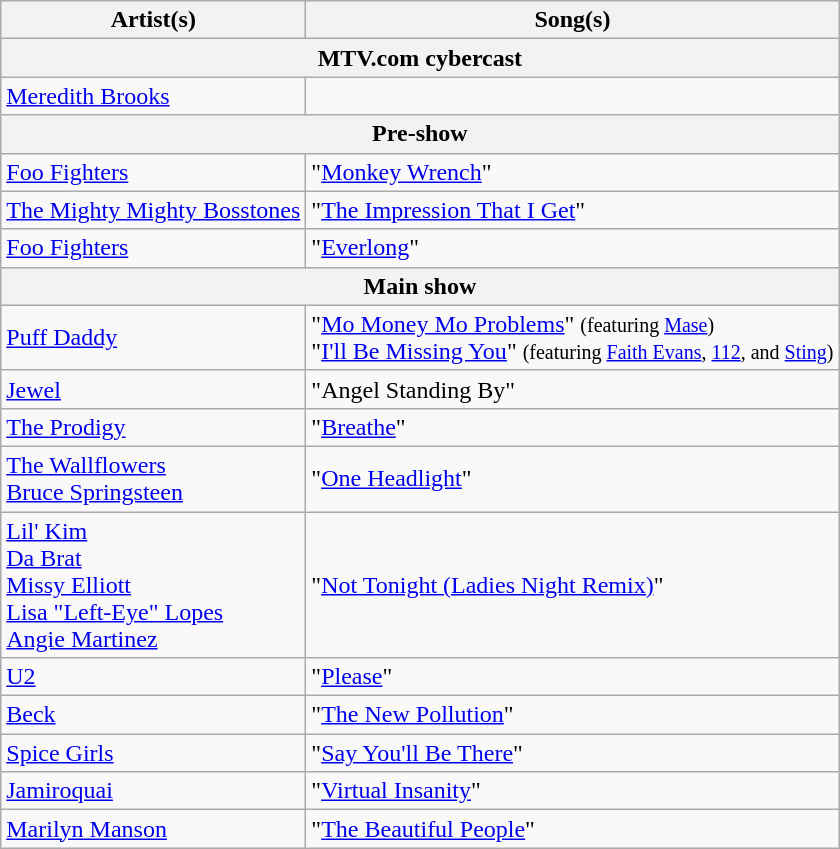<table class="wikitable plainrowheaders">
<tr>
<th scope="col">Artist(s)</th>
<th scope="col">Song(s)</th>
</tr>
<tr>
<th colspan="2">MTV.com cybercast</th>
</tr>
<tr>
<td><a href='#'>Meredith Brooks</a></td>
<td></td>
</tr>
<tr>
<th colspan="2">Pre-show</th>
</tr>
<tr>
<td><a href='#'>Foo Fighters</a></td>
<td>"<a href='#'>Monkey Wrench</a>"</td>
</tr>
<tr>
<td><a href='#'>The Mighty Mighty Bosstones</a></td>
<td>"<a href='#'>The Impression That I Get</a>"</td>
</tr>
<tr>
<td><a href='#'>Foo Fighters</a></td>
<td>"<a href='#'>Everlong</a>"</td>
</tr>
<tr>
<th colspan="2">Main show</th>
</tr>
<tr>
<td><a href='#'>Puff Daddy</a></td>
<td>"<a href='#'>Mo Money Mo Problems</a>" <small>(featuring <a href='#'>Mase</a>)</small> <br> "<a href='#'>I'll Be Missing You</a>" <small>(featuring <a href='#'>Faith Evans</a>, <a href='#'>112</a>, and <a href='#'>Sting</a>)</small></td>
</tr>
<tr>
<td><a href='#'>Jewel</a></td>
<td>"Angel Standing By"</td>
</tr>
<tr>
<td><a href='#'>The Prodigy</a></td>
<td>"<a href='#'>Breathe</a>"</td>
</tr>
<tr>
<td><a href='#'>The Wallflowers</a> <br> <a href='#'>Bruce Springsteen</a></td>
<td>"<a href='#'>One Headlight</a>"</td>
</tr>
<tr>
<td><a href='#'>Lil' Kim</a> <br> <a href='#'>Da Brat</a> <br> <a href='#'>Missy Elliott</a> <br> <a href='#'>Lisa "Left-Eye" Lopes</a> <br> <a href='#'>Angie Martinez</a></td>
<td>"<a href='#'>Not Tonight (Ladies Night Remix)</a>"</td>
</tr>
<tr>
<td><a href='#'>U2</a></td>
<td>"<a href='#'>Please</a>"</td>
</tr>
<tr>
<td><a href='#'>Beck</a></td>
<td>"<a href='#'>The New Pollution</a>"</td>
</tr>
<tr>
<td><a href='#'>Spice Girls</a></td>
<td>"<a href='#'>Say You'll Be There</a>"</td>
</tr>
<tr>
<td><a href='#'>Jamiroquai</a></td>
<td>"<a href='#'>Virtual Insanity</a>"</td>
</tr>
<tr>
<td><a href='#'>Marilyn Manson</a></td>
<td>"<a href='#'>The Beautiful People</a>"</td>
</tr>
</table>
